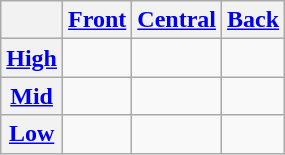<table class="wikitable">
<tr>
<th></th>
<th><a href='#'>Front</a></th>
<th><a href='#'>Central</a></th>
<th><a href='#'>Back</a></th>
</tr>
<tr>
<th><a href='#'>High</a></th>
<td></td>
<td></td>
<td></td>
</tr>
<tr>
<th><a href='#'>Mid</a></th>
<td></td>
<td></td>
<td></td>
</tr>
<tr>
<th><a href='#'>Low</a></th>
<td></td>
<td></td>
<td></td>
</tr>
</table>
